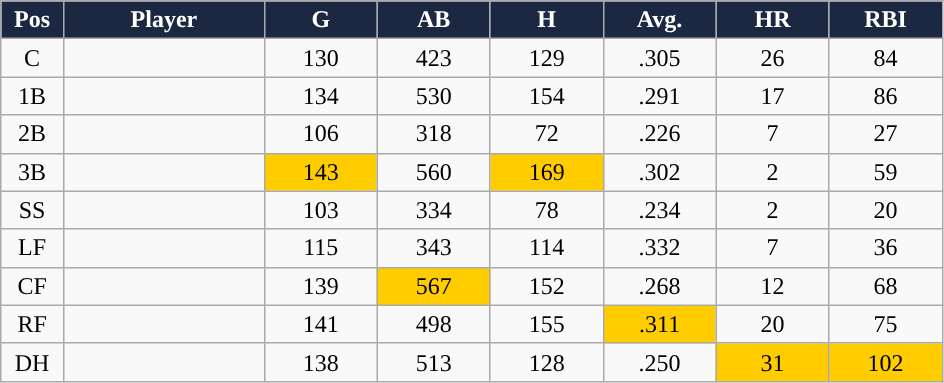<table class="wikitable sortable">
<tr>
<th style="background:#1c2841;color:white;" width="5%">Pos</th>
<th style="background:#1c2841;color:white;" width="16%">Player</th>
<th style="background:#1c2841;color:white;" width="9%">G</th>
<th style="background:#1c2841;color:white;" width="9%">AB</th>
<th style="background:#1c2841;color:white;" width="9%">H</th>
<th style="background:#1c2841;color:white;" width="9%">Avg.</th>
<th style="background:#1c2841;color:white;" width="9%">HR</th>
<th style="background:#1c2841;color:white;" width="9%">RBI</th>
</tr>
<tr align="center">
<td>C</td>
<td></td>
<td>130</td>
<td>423</td>
<td>129</td>
<td>.305</td>
<td>26</td>
<td>84</td>
</tr>
<tr align="center">
<td>1B</td>
<td></td>
<td>134</td>
<td>530</td>
<td>154</td>
<td>.291</td>
<td>17</td>
<td>86</td>
</tr>
<tr align="center">
<td>2B</td>
<td></td>
<td>106</td>
<td>318</td>
<td>72</td>
<td>.226</td>
<td>7</td>
<td>27</td>
</tr>
<tr align="center">
<td>3B</td>
<td></td>
<td style="background:#fc0;">143</td>
<td>560</td>
<td style="background:#fc0;">169</td>
<td>.302</td>
<td>2</td>
<td>59</td>
</tr>
<tr align="center">
<td>SS</td>
<td></td>
<td>103</td>
<td>334</td>
<td>78</td>
<td>.234</td>
<td>2</td>
<td>20</td>
</tr>
<tr align="center">
<td>LF</td>
<td></td>
<td>115</td>
<td>343</td>
<td>114</td>
<td>.332</td>
<td>7</td>
<td>36</td>
</tr>
<tr align="center">
<td>CF</td>
<td></td>
<td>139</td>
<td style="background:#fc0;">567</td>
<td>152</td>
<td>.268</td>
<td>12</td>
<td>68</td>
</tr>
<tr align="center">
<td>RF</td>
<td></td>
<td>141</td>
<td>498</td>
<td>155</td>
<td style="background:#fc0;">.311</td>
<td>20</td>
<td>75</td>
</tr>
<tr align="center">
<td>DH</td>
<td></td>
<td>138</td>
<td>513</td>
<td>128</td>
<td>.250</td>
<td style="background:#fc0;">31</td>
<td style="background:#fc0;">102</td>
</tr>
</table>
